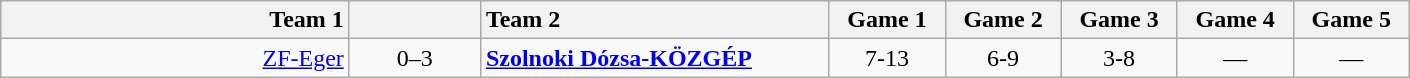<table class=wikitable style="text-align:center">
<tr>
<th style="width:225px; text-align:right;">Team 1</th>
<th style="width:80px;"></th>
<th style="width:225px; text-align:left;">Team 2</th>
<th style="width:70px;">Game 1</th>
<th style="width:70px;">Game 2</th>
<th style="width:70px;">Game 3</th>
<th style="width:70px;">Game 4</th>
<th style="width:70px;">Game 5</th>
</tr>
<tr>
<td align=right> <a href='#'>ZF-Eger</a></td>
<td>0–3</td>
<td align=left> <strong><a href='#'>Szolnoki Dózsa-KÖZGÉP</a></strong></td>
<td>7-13</td>
<td>6-9</td>
<td>3-8</td>
<td>—</td>
<td>—</td>
</tr>
</table>
